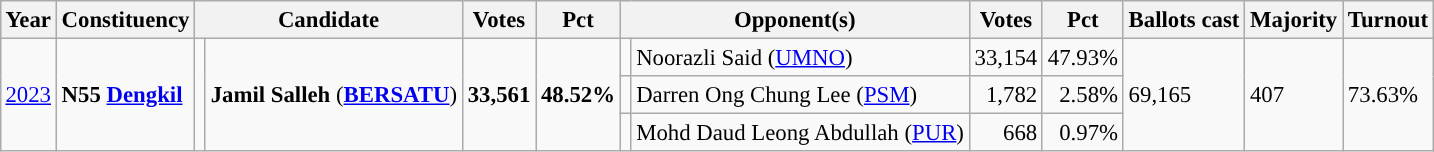<table class="wikitable" style="margin:0.5em ; font-size:95%">
<tr>
<th>Year</th>
<th>Constituency</th>
<th colspan=2>Candidate</th>
<th>Votes</th>
<th>Pct</th>
<th colspan=2>Opponent(s)</th>
<th>Votes</th>
<th>Pct</th>
<th>Ballots cast</th>
<th>Majority</th>
<th>Turnout</th>
</tr>
<tr>
<td rowspan=3><a href='#'>2023</a></td>
<td rowspan=3><strong>N55 <a href='#'>Dengkil</a></strong></td>
<td rowspan=3></td>
<td rowspan=3><strong>Jamil Salleh</strong> (<a href='#'><strong>BERSATU</strong></a>)</td>
<td rowspan=3 align=right><strong>33,561</strong></td>
<td rowspan=3><strong>48.52%</strong></td>
<td></td>
<td>Noorazli Said (<a href='#'>UMNO</a>)</td>
<td align=right>33,154</td>
<td>47.93%</td>
<td rowspan=3>69,165</td>
<td rowspan=3>407</td>
<td rowspan=3>73.63%</td>
</tr>
<tr>
<td bgcolor=></td>
<td>Darren Ong Chung Lee (<a href='#'>PSM</a>)</td>
<td align=right>1,782</td>
<td align=right>2.58%</td>
</tr>
<tr>
<td></td>
<td>Mohd Daud Leong Abdullah (<a href='#'>PUR</a>)</td>
<td align=right>668</td>
<td align=right>0.97%</td>
</tr>
</table>
